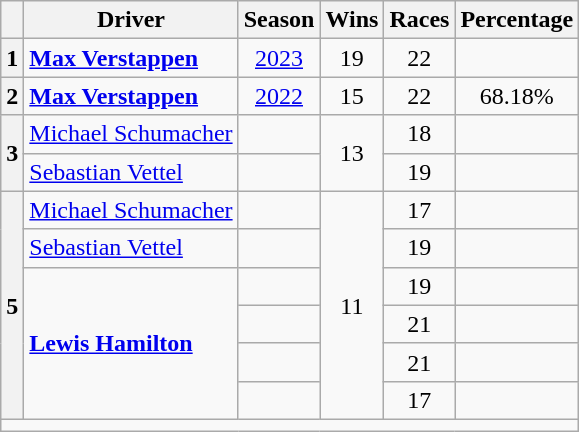<table class="wikitable sortable" style="text-align:center">
<tr>
<th></th>
<th>Driver</th>
<th>Season</th>
<th>Wins</th>
<th>Races</th>
<th>Percentage</th>
</tr>
<tr>
<th>1</th>
<td align=left> <strong><a href='#'>Max Verstappen</a></strong></td>
<td><a href='#'>2023</a></td>
<td>19</td>
<td>22</td>
<td></td>
</tr>
<tr>
<th>2</th>
<td align=left> <strong><a href='#'>Max Verstappen</a></strong></td>
<td><a href='#'>2022</a></td>
<td>15</td>
<td>22</td>
<td>68.18%</td>
</tr>
<tr>
<th rowspan=2>3</th>
<td align=left> <a href='#'>Michael Schumacher</a></td>
<td></td>
<td rowspan=2>13</td>
<td>18</td>
<td></td>
</tr>
<tr>
<td align=left> <a href='#'>Sebastian Vettel</a></td>
<td></td>
<td>19</td>
<td></td>
</tr>
<tr>
<th rowspan=6>5</th>
<td align=left> <a href='#'>Michael Schumacher</a></td>
<td></td>
<td rowspan=6>11</td>
<td>17</td>
<td></td>
</tr>
<tr>
<td align=left> <a href='#'>Sebastian Vettel</a></td>
<td></td>
<td>19</td>
<td></td>
</tr>
<tr>
<td align=left rowspan=4> <strong><a href='#'>Lewis Hamilton</a></strong></td>
<td></td>
<td>19</td>
<td></td>
</tr>
<tr>
<td></td>
<td>21</td>
<td></td>
</tr>
<tr>
<td></td>
<td>21</td>
<td></td>
</tr>
<tr>
<td></td>
<td>17</td>
<td></td>
</tr>
<tr>
<td colspan=6></td>
</tr>
</table>
